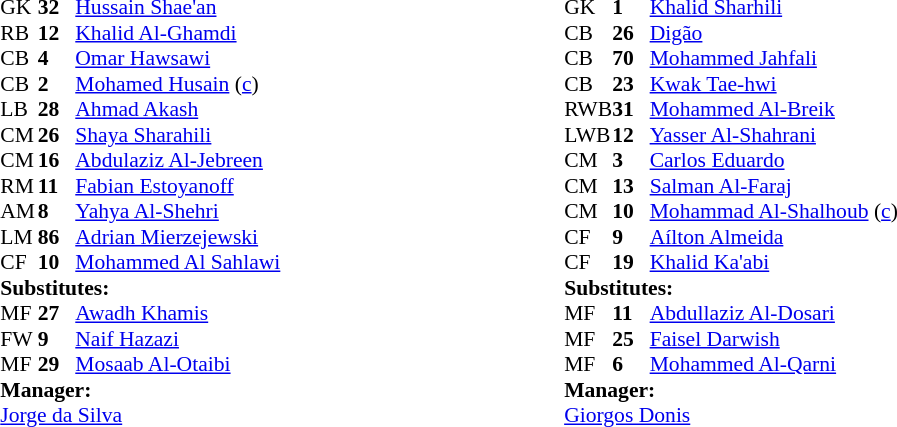<table style="width:100%">
<tr>
<td style="vertical-align:top; width:40%"><br><table cellspacing="0" cellpadding="0" style="font-size:90%; margin:auto">
<tr>
<th width=25></th>
<th width=25></th>
</tr>
<tr>
<td>GK</td>
<td><strong>32</strong></td>
<td> <a href='#'>Hussain Shae'an</a></td>
</tr>
<tr>
<td>RB</td>
<td><strong>12</strong></td>
<td> <a href='#'>Khalid Al-Ghamdi</a></td>
</tr>
<tr>
<td>CB</td>
<td><strong>4</strong></td>
<td> <a href='#'>Omar Hawsawi</a></td>
</tr>
<tr>
<td>CB</td>
<td><strong>2</strong></td>
<td> <a href='#'>Mohamed Husain</a> (<a href='#'>c</a>)</td>
<td></td>
</tr>
<tr>
<td>LB</td>
<td><strong>28</strong></td>
<td> <a href='#'>Ahmad Akash</a></td>
<td></td>
<td></td>
</tr>
<tr>
<td>CM</td>
<td><strong>26</strong></td>
<td> <a href='#'>Shaya Sharahili</a></td>
</tr>
<tr>
<td>CM</td>
<td><strong>16</strong></td>
<td> <a href='#'>Abdulaziz Al-Jebreen</a></td>
</tr>
<tr>
<td>RM</td>
<td><strong>11</strong></td>
<td> <a href='#'>Fabian Estoyanoff</a></td>
<td></td>
<td></td>
</tr>
<tr>
<td>AM</td>
<td><strong>8</strong></td>
<td> <a href='#'>Yahya Al-Shehri</a></td>
<td></td>
<td></td>
</tr>
<tr>
<td>LM</td>
<td><strong>86</strong></td>
<td> <a href='#'>Adrian Mierzejewski</a></td>
</tr>
<tr>
<td>CF</td>
<td><strong>10</strong></td>
<td> <a href='#'>Mohammed Al Sahlawi</a></td>
</tr>
<tr>
<td colspan=3><strong>Substitutes:</strong></td>
</tr>
<tr>
<td>MF</td>
<td><strong>27</strong></td>
<td> <a href='#'>Awadh Khamis</a></td>
<td></td>
<td></td>
</tr>
<tr>
<td>FW</td>
<td><strong>9</strong></td>
<td> <a href='#'>Naif Hazazi</a></td>
<td></td>
<td></td>
</tr>
<tr>
<td>MF</td>
<td><strong>29</strong></td>
<td> <a href='#'>Mosaab Al-Otaibi</a></td>
<td></td>
<td></td>
</tr>
<tr>
<td colspan=3><strong>Manager:</strong></td>
</tr>
<tr>
<td colspan=3> <a href='#'>Jorge da Silva</a></td>
</tr>
</table>
</td>
<td style="vertical-align:top; width:50%"><br><table style="font-size: 90%" cellspacing="0" cellpadding="0">
<tr>
<th width=25></th>
<th width=25></th>
</tr>
<tr>
<td>GK</td>
<td><strong>1</strong></td>
<td> <a href='#'>Khalid Sharhili</a></td>
</tr>
<tr>
<td>CB</td>
<td><strong>26</strong></td>
<td> <a href='#'>Digão</a></td>
</tr>
<tr>
<td>CB</td>
<td><strong>70</strong></td>
<td> <a href='#'>Mohammed Jahfali</a></td>
</tr>
<tr>
<td>CB</td>
<td><strong>23</strong></td>
<td> <a href='#'>Kwak Tae-hwi</a></td>
</tr>
<tr>
<td>RWB</td>
<td><strong>31</strong></td>
<td> <a href='#'>Mohammed Al-Breik</a></td>
<td></td>
</tr>
<tr>
<td>LWB</td>
<td><strong>12</strong></td>
<td> <a href='#'>Yasser Al-Shahrani</a></td>
</tr>
<tr>
<td>CM</td>
<td><strong>3</strong></td>
<td> <a href='#'>Carlos Eduardo</a></td>
<td></td>
<td></td>
</tr>
<tr>
<td>CM</td>
<td><strong>13</strong></td>
<td> <a href='#'>Salman Al-Faraj</a></td>
</tr>
<tr>
<td>CM</td>
<td><strong>10</strong></td>
<td> <a href='#'>Mohammad Al-Shalhoub</a> (<a href='#'>c</a>)</td>
<td></td>
<td></td>
</tr>
<tr>
<td>CF</td>
<td><strong>9</strong></td>
<td> <a href='#'>Aílton Almeida</a></td>
</tr>
<tr>
<td>CF</td>
<td><strong>19</strong></td>
<td> <a href='#'>Khalid Ka'abi</a></td>
<td></td>
<td></td>
</tr>
<tr>
<td colspan=3><strong>Substitutes:</strong></td>
</tr>
<tr>
<td>MF</td>
<td><strong>11</strong></td>
<td> <a href='#'>Abdullaziz Al-Dosari</a></td>
<td></td>
<td></td>
</tr>
<tr>
<td>MF</td>
<td><strong>25</strong></td>
<td> <a href='#'>Faisel Darwish</a></td>
<td></td>
<td></td>
</tr>
<tr>
<td>MF</td>
<td><strong>6</strong></td>
<td> <a href='#'>Mohammed Al-Qarni</a></td>
<td></td>
<td></td>
</tr>
<tr>
<td colspan=3><strong>Manager:</strong></td>
</tr>
<tr>
<td colspan=4> <a href='#'>Giorgos Donis</a></td>
</tr>
</table>
</td>
</tr>
</table>
